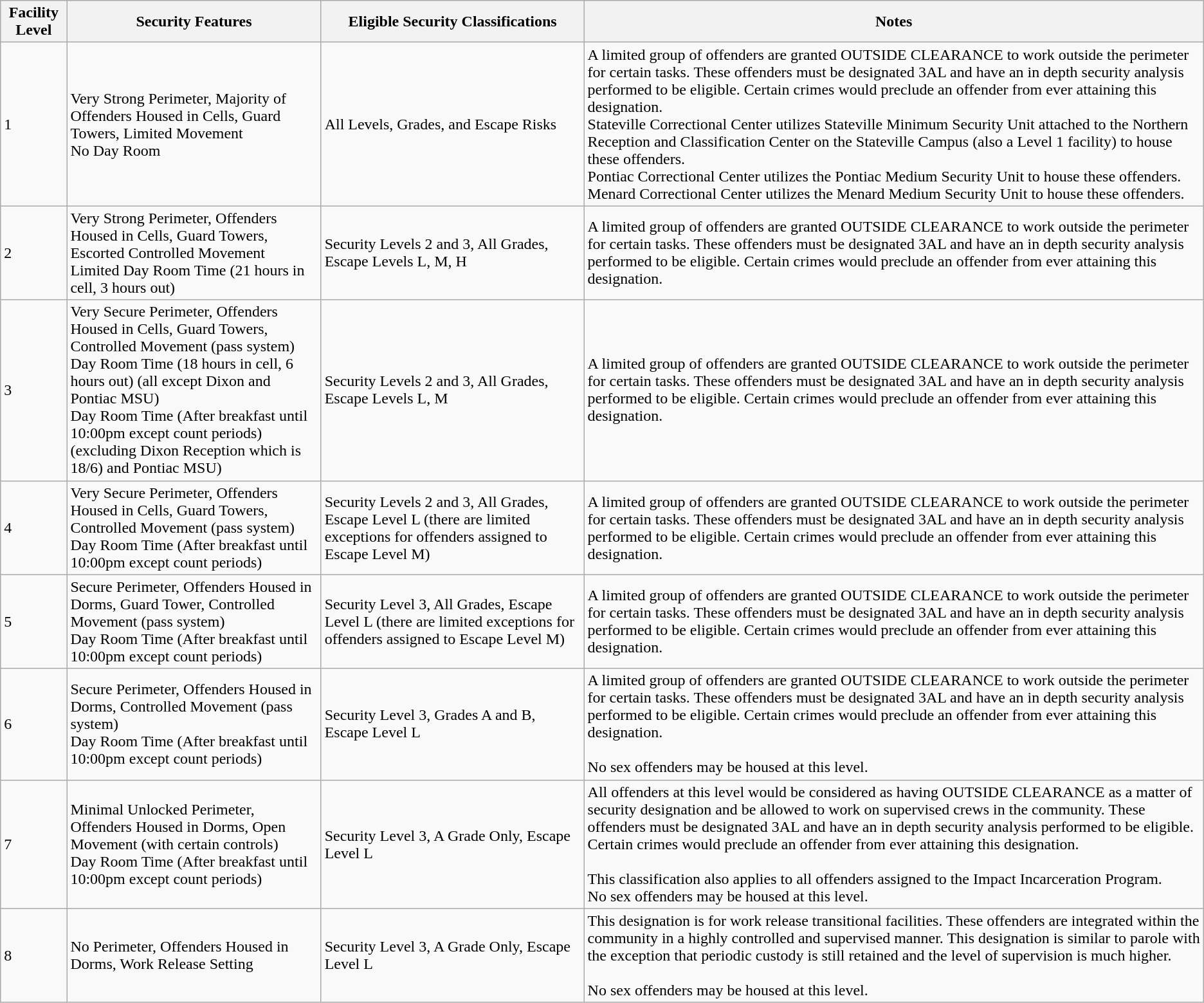<table class="wikitable">
<tr>
<th>Facility Level</th>
<th>Security Features</th>
<th>Eligible Security Classifications</th>
<th>Notes</th>
</tr>
<tr>
<td>1</td>
<td>Very Strong Perimeter, Majority of Offenders Housed in Cells, Guard Towers, Limited Movement<br>No Day Room</td>
<td>All Levels, Grades, and Escape Risks</td>
<td>A limited group of offenders are granted OUTSIDE CLEARANCE to work outside the perimeter for certain tasks. These offenders must be designated 3AL and have an in depth security analysis performed to be eligible. Certain crimes would preclude an offender from ever attaining this designation.<br>Stateville Correctional Center utilizes Stateville Minimum Security Unit attached to the Northern Reception and Classification Center on the Stateville Campus (also a Level 1 facility) to house these offenders.<br>Pontiac Correctional Center utilizes the Pontiac Medium Security Unit to house these offenders.<br>Menard Correctional Center utilizes the Menard Medium Security Unit to house these offenders.</td>
</tr>
<tr>
<td>2</td>
<td>Very Strong Perimeter, Offenders Housed in Cells, Guard Towers, Escorted Controlled Movement<br>Limited Day Room Time (21 hours in cell, 3 hours out)</td>
<td>Security Levels 2 and 3, All Grades, Escape Levels L, M, H</td>
<td>A limited group of offenders are granted OUTSIDE CLEARANCE to work outside the perimeter for certain tasks. These offenders must be designated 3AL and have an in depth security analysis performed to be eligible. Certain crimes would preclude an offender from ever attaining this designation.</td>
</tr>
<tr>
<td>3</td>
<td>Very Secure Perimeter, Offenders Housed in Cells, Guard Towers, Controlled Movement (pass system)<br>Day Room Time (18 hours in cell, 6 hours out) (all except Dixon and Pontiac MSU)<br>Day Room Time (After breakfast until 10:00pm except count periods) (excluding Dixon Reception which is 18/6) and Pontiac MSU)</td>
<td>Security Levels 2 and 3, All Grades, Escape Levels L, M</td>
<td>A limited group of offenders are granted OUTSIDE CLEARANCE to work outside the perimeter for certain tasks. These offenders must be designated 3AL and have an in depth security analysis performed to be eligible. Certain crimes would preclude an offender from ever attaining this designation.</td>
</tr>
<tr>
<td>4</td>
<td>Very Secure Perimeter, Offenders Housed in Cells, Guard Towers, Controlled Movement (pass system)<br>Day Room Time (After breakfast until 10:00pm except count periods)</td>
<td>Security Levels 2 and 3, All Grades, Escape Level L (there are limited exceptions for offenders assigned to Escape Level M)</td>
<td>A limited group of offenders are granted OUTSIDE CLEARANCE to work outside the perimeter for certain tasks. These offenders must be designated 3AL and have an in depth security analysis performed to be eligible. Certain crimes would preclude an offender from ever attaining this designation.</td>
</tr>
<tr>
<td>5</td>
<td>Secure Perimeter, Offenders Housed in Dorms, Guard Tower, Controlled Movement (pass system)<br>Day Room Time (After breakfast until 10:00pm except count periods)</td>
<td>Security Level 3, All Grades, Escape Level L (there are limited exceptions for offenders assigned to Escape Level M)</td>
<td>A limited group of offenders are granted OUTSIDE CLEARANCE to work outside the perimeter for certain tasks. These offenders must be designated 3AL and have an in depth security analysis performed to be eligible. Certain crimes would preclude an offender from ever attaining this designation.</td>
</tr>
<tr>
<td>6</td>
<td>Secure Perimeter, Offenders Housed in Dorms, Controlled Movement (pass system)<br>Day Room Time (After breakfast until 10:00pm except count periods)</td>
<td>Security Level 3, Grades A and B, Escape Level L</td>
<td>A limited group of offenders are granted OUTSIDE CLEARANCE to work outside the perimeter for certain tasks. These offenders must be designated 3AL and have an in depth security analysis performed to be eligible. Certain crimes would preclude an offender from ever attaining this designation.<br><br>
No sex offenders may be housed at this level.</td>
</tr>
<tr>
<td>7</td>
<td>Minimal Unlocked Perimeter, Offenders Housed in Dorms, Open Movement (with certain controls)<br>Day Room Time (After breakfast until 10:00pm except count periods)</td>
<td>Security Level 3, A Grade Only, Escape Level L</td>
<td>All offenders at this level would be considered as having OUTSIDE CLEARANCE as a matter of security designation and be allowed to work on supervised crews in the community. These offenders must be designated 3AL and have an in depth security analysis performed to be eligible. Certain crimes would preclude an offender from ever attaining this designation.<br><br>
This classification also applies to all offenders assigned to the Impact Incarceration Program.
<br>
No sex offenders may be housed at this level.</td>
</tr>
<tr>
<td>8</td>
<td>No Perimeter, Offenders Housed in Dorms, Work Release Setting</td>
<td>Security Level 3, A Grade Only, Escape Level L</td>
<td>This designation is for work release transitional facilities. These offenders are integrated within the community in a highly controlled and supervised manner. This designation is similar to parole with the exception that periodic custody is still retained and the level of supervision is much higher.<br><br>
No sex offenders may be housed at this level.</td>
</tr>
</table>
